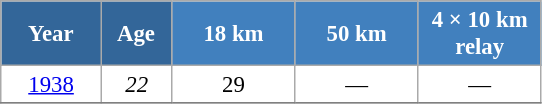<table class="wikitable" style="font-size:95%; text-align:center; border:grey solid 1px; border-collapse:collapse; background:#ffffff;">
<tr>
<th style="background-color:#369; color:white; width:60px;"> Year </th>
<th style="background-color:#369; color:white; width:40px;"> Age </th>
<th style="background-color:#4180be; color:white; width:75px;"> 18 km </th>
<th style="background-color:#4180be; color:white; width:75px;"> 50 km </th>
<th style="background-color:#4180be; color:white; width:75px;"> 4 × 10 km <br> relay </th>
</tr>
<tr>
<td><a href='#'>1938</a></td>
<td><em>22</em></td>
<td>29</td>
<td>—</td>
<td>—</td>
</tr>
<tr>
</tr>
</table>
